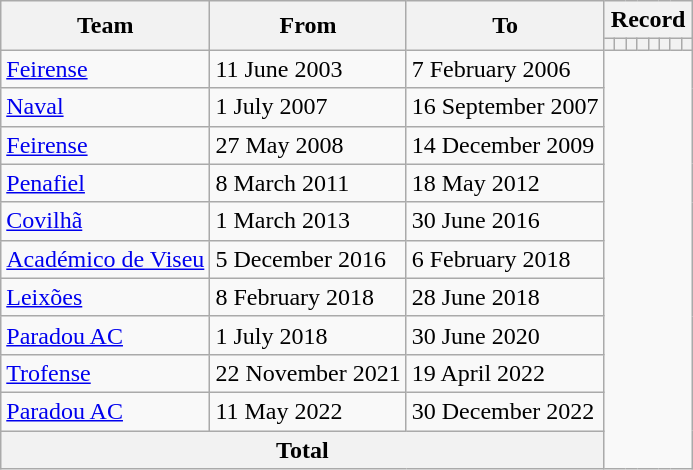<table class="wikitable" style="text-align: center">
<tr>
<th rowspan="2">Team</th>
<th rowspan="2">From</th>
<th rowspan="2">To</th>
<th colspan="8">Record</th>
</tr>
<tr>
<th></th>
<th></th>
<th></th>
<th></th>
<th></th>
<th></th>
<th></th>
<th></th>
</tr>
<tr>
<td align=left><a href='#'>Feirense</a></td>
<td align=left>11 June 2003</td>
<td align=left>7 February 2006<br></td>
</tr>
<tr>
<td align=left><a href='#'>Naval</a></td>
<td align=left>1 July 2007</td>
<td align=left>16 September 2007<br></td>
</tr>
<tr>
<td align=left><a href='#'>Feirense</a></td>
<td align=left>27 May 2008</td>
<td align=left>14 December 2009<br></td>
</tr>
<tr>
<td align=left><a href='#'>Penafiel</a></td>
<td align=left>8 March 2011</td>
<td align=left>18 May 2012<br></td>
</tr>
<tr>
<td align=left><a href='#'>Covilhã</a></td>
<td align=left>1 March 2013</td>
<td align=left>30 June 2016<br></td>
</tr>
<tr>
<td align=left><a href='#'>Académico de Viseu</a></td>
<td align=left>5 December 2016</td>
<td align=left>6 February 2018<br></td>
</tr>
<tr>
<td align=left><a href='#'>Leixões</a></td>
<td align=left>8 February 2018</td>
<td align=left>28 June 2018<br></td>
</tr>
<tr>
<td align=left><a href='#'>Paradou AC</a></td>
<td align=left>1 July 2018</td>
<td align=left>30 June 2020<br></td>
</tr>
<tr>
<td align=left><a href='#'>Trofense</a></td>
<td align=left>22 November 2021</td>
<td align=left>19 April 2022<br></td>
</tr>
<tr>
<td align=left><a href='#'>Paradou AC</a></td>
<td align=left>11 May 2022</td>
<td align=left>30 December 2022<br></td>
</tr>
<tr>
<th colspan="3">Total<br></th>
</tr>
</table>
